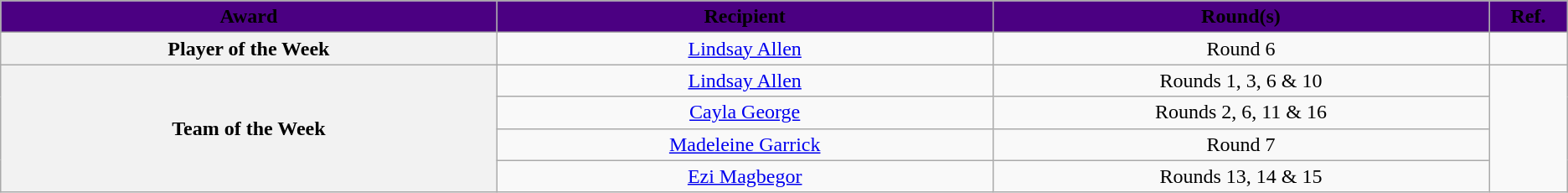<table class="wikitable sortable sortable" style="text-align: center">
<tr>
<th style="background:indigo" width="10%"><span>Award</span></th>
<th style="background:indigo" width="10%"><span>Recipient</span></th>
<th style="background:indigo" width="10%"><span>Round(s)</span></th>
<th style="background:indigo" width="1%" class="unsortable"><span>Ref.</span></th>
</tr>
<tr>
<th rowspan=1>Player of the Week</th>
<td><a href='#'>Lindsay Allen</a></td>
<td>Round 6</td>
<td></td>
</tr>
<tr>
<th rowspan=4>Team of the Week</th>
<td><a href='#'>Lindsay Allen</a></td>
<td>Rounds 1, 3, 6 & 10</td>
<td rowspan=4></td>
</tr>
<tr>
<td><a href='#'>Cayla George</a></td>
<td>Rounds 2, 6, 11 & 16</td>
</tr>
<tr>
<td><a href='#'>Madeleine Garrick</a></td>
<td>Round 7</td>
</tr>
<tr>
<td><a href='#'>Ezi Magbegor</a></td>
<td>Rounds 13, 14 & 15</td>
</tr>
</table>
